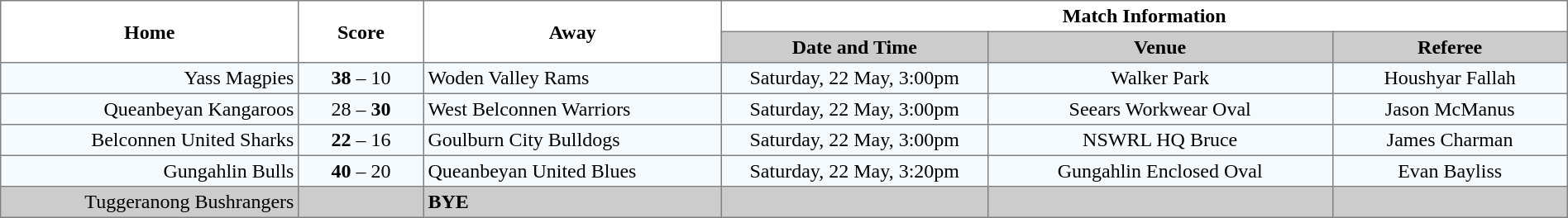<table width="100%" cellspacing="0" cellpadding="3" border="1" style="border-collapse:collapse;  text-align:center;">
<tr>
<th rowspan="2" width="19%">Home</th>
<th rowspan="2" width="8%">Score</th>
<th rowspan="2" width="19%">Away</th>
<th colspan="3">Match Information</th>
</tr>
<tr bgcolor="#CCCCCC">
<th width="17%">Date and Time</th>
<th width="22%">Venue</th>
<th width="50%">Referee</th>
</tr>
<tr style="text-align:center; background:#f5faff;">
<td align="right">Yass Magpies </td>
<td><strong>38</strong> – 10</td>
<td align="left"> Woden Valley Rams</td>
<td>Saturday, 22 May, 3:00pm</td>
<td>Walker Park</td>
<td>Houshyar Fallah</td>
</tr>
<tr style="text-align:center; background:#f5faff;">
<td align="right">Queanbeyan Kangaroos </td>
<td>28 – <strong>30</strong></td>
<td align="left"> West Belconnen Warriors</td>
<td>Saturday, 22 May, 3:00pm</td>
<td>Seears Workwear Oval</td>
<td>Jason McManus</td>
</tr>
<tr style="text-align:center; background:#f5faff;">
<td align="right">Belconnen United Sharks </td>
<td><strong>22</strong> – 16</td>
<td align="left"> Goulburn City Bulldogs</td>
<td>Saturday, 22 May, 3:00pm</td>
<td>NSWRL HQ Bruce</td>
<td>James Charman</td>
</tr>
<tr style="text-align:center; background:#f5faff;">
<td align="right">Gungahlin Bulls </td>
<td><strong>40</strong> – 20</td>
<td align="left"> Queanbeyan United Blues</td>
<td>Saturday, 22 May, 3:20pm</td>
<td>Gungahlin Enclosed Oval</td>
<td>Evan Bayliss</td>
</tr>
<tr style="text-align:center; background:#CCCCCC;">
<td align="right">Tuggeranong Bushrangers </td>
<td></td>
<td align="left"><strong>BYE</strong></td>
<td></td>
<td></td>
<td></td>
</tr>
</table>
